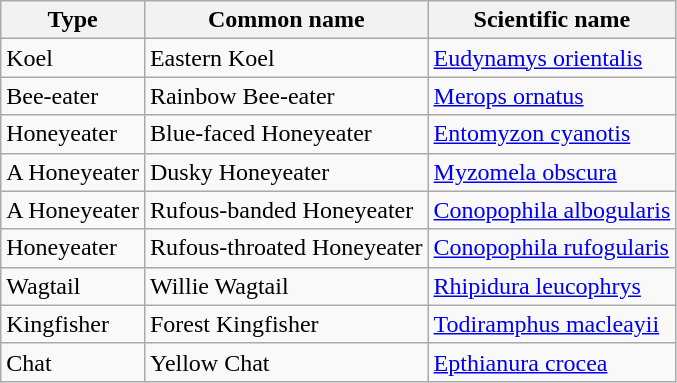<table class="wikitable">
<tr>
<th>Type</th>
<th>Common name</th>
<th>Scientific name</th>
</tr>
<tr>
<td>Koel</td>
<td>Eastern Koel</td>
<td><a href='#'>Eudynamys orientalis</a></td>
</tr>
<tr>
<td>Bee-eater</td>
<td>Rainbow Bee-eater</td>
<td><a href='#'>Merops ornatus</a></td>
</tr>
<tr>
<td>Honeyeater</td>
<td>Blue-faced Honeyeater</td>
<td><a href='#'>Entomyzon cyanotis</a></td>
</tr>
<tr>
<td>A Honeyeater</td>
<td>Dusky Honeyeater</td>
<td><a href='#'>Myzomela obscura</a></td>
</tr>
<tr>
<td>A Honeyeater</td>
<td>Rufous-banded Honeyeater</td>
<td><a href='#'>Conopophila albogularis</a></td>
</tr>
<tr>
<td>Honeyeater</td>
<td>Rufous-throated Honeyeater</td>
<td><a href='#'>Conopophila rufogularis</a></td>
</tr>
<tr>
<td>Wagtail</td>
<td>Willie Wagtail</td>
<td><a href='#'>Rhipidura leucophrys</a></td>
</tr>
<tr>
<td>Kingfisher</td>
<td>Forest Kingfisher</td>
<td><a href='#'>Todiramphus macleayii</a></td>
</tr>
<tr>
<td>Chat</td>
<td>Yellow Chat</td>
<td><a href='#'>Epthianura crocea</a></td>
</tr>
</table>
